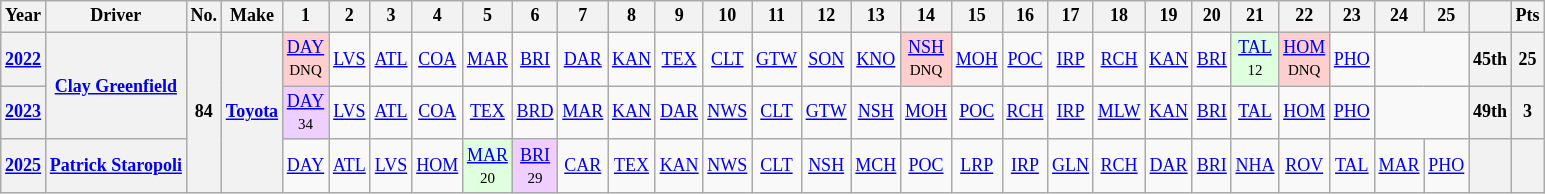<table class="wikitable" style="text-align:center; font-size:75%">
<tr>
<th>Year</th>
<th>Driver</th>
<th>No.</th>
<th>Make</th>
<th>1</th>
<th>2</th>
<th>3</th>
<th>4</th>
<th>5</th>
<th>6</th>
<th>7</th>
<th>8</th>
<th>9</th>
<th>10</th>
<th>11</th>
<th>12</th>
<th>13</th>
<th>14</th>
<th>15</th>
<th>16</th>
<th>17</th>
<th>18</th>
<th>19</th>
<th>20</th>
<th>21</th>
<th>22</th>
<th>23</th>
<th>24</th>
<th>25</th>
<th></th>
<th>Pts</th>
</tr>
<tr>
<th><a href='#'>2022</a></th>
<th rowspan="2"><a href='#'>Clay Greenfield</a></th>
<th rowspan="3">84</th>
<th rowspan="3"><a href='#'>Toyota</a></th>
<td style="background:#FFCFCF;"><a href='#'>DAY</a><br><small>DNQ</small></td>
<td><a href='#'>LVS</a></td>
<td><a href='#'>ATL</a></td>
<td><a href='#'>COA</a></td>
<td><a href='#'>MAR</a></td>
<td><a href='#'>BRI</a></td>
<td><a href='#'>DAR</a></td>
<td><a href='#'>KAN</a></td>
<td><a href='#'>TEX</a></td>
<td><a href='#'>CLT</a></td>
<td><a href='#'>GTW</a></td>
<td><a href='#'>SON</a></td>
<td><a href='#'>KNO</a></td>
<td style="background:#FFCFCF;"><a href='#'>NSH</a><br><small>DNQ</small></td>
<td><a href='#'>MOH</a></td>
<td><a href='#'>POC</a></td>
<td><a href='#'>IRP</a></td>
<td><a href='#'>RCH</a></td>
<td><a href='#'>KAN</a></td>
<td><a href='#'>BRI</a></td>
<td style="background:#DFFFDF;"><a href='#'>TAL</a><br><small>12</small></td>
<td style="background:#FFCFCF;"><a href='#'>HOM</a><br><small>DNQ</small></td>
<td><a href='#'>PHO</a></td>
<td colspan=2></td>
<th>45th</th>
<th>25</th>
</tr>
<tr>
<th><a href='#'>2023</a></th>
<td style="background:#EFCFFF;"><a href='#'>DAY</a><br><small>34</small></td>
<td><a href='#'>LVS</a></td>
<td><a href='#'>ATL</a></td>
<td><a href='#'>COA</a></td>
<td><a href='#'>TEX</a></td>
<td><a href='#'>BRD</a></td>
<td><a href='#'>MAR</a></td>
<td><a href='#'>KAN</a></td>
<td><a href='#'>DAR</a></td>
<td><a href='#'>NWS</a></td>
<td><a href='#'>CLT</a></td>
<td><a href='#'>GTW</a></td>
<td><a href='#'>NSH</a></td>
<td><a href='#'>MOH</a></td>
<td><a href='#'>POC</a></td>
<td><a href='#'>RCH</a></td>
<td><a href='#'>IRP</a></td>
<td><a href='#'>MLW</a></td>
<td><a href='#'>KAN</a></td>
<td><a href='#'>BRI</a></td>
<td><a href='#'>TAL</a></td>
<td><a href='#'>HOM</a></td>
<td><a href='#'>PHO</a></td>
<td colspan=2></td>
<th>49th</th>
<th>3</th>
</tr>
<tr>
<th><a href='#'>2025</a></th>
<th><a href='#'>Patrick Staropoli</a></th>
<td><a href='#'>DAY</a></td>
<td><a href='#'>ATL</a></td>
<td><a href='#'>LVS</a></td>
<td><a href='#'>HOM</a></td>
<td style="background:#DFFFDF;"><a href='#'>MAR</a><br><small>20</small></td>
<td style="background:#EFCFFF;"><a href='#'>BRI</a><br><small>29</small></td>
<td><a href='#'>CAR</a></td>
<td><a href='#'>TEX</a></td>
<td><a href='#'>KAN</a></td>
<td><a href='#'>NWS</a></td>
<td><a href='#'>CLT</a></td>
<td><a href='#'>NSH</a></td>
<td><a href='#'>MCH</a></td>
<td><a href='#'>POC</a></td>
<td><a href='#'>LRP</a></td>
<td><a href='#'>IRP</a></td>
<td><a href='#'>GLN</a></td>
<td><a href='#'>RCH</a></td>
<td><a href='#'>DAR</a></td>
<td><a href='#'>BRI</a></td>
<td><a href='#'>NHA</a></td>
<td><a href='#'>ROV</a></td>
<td><a href='#'>TAL</a></td>
<td><a href='#'>MAR</a></td>
<td><a href='#'>PHO</a></td>
<th></th>
<th></th>
</tr>
</table>
